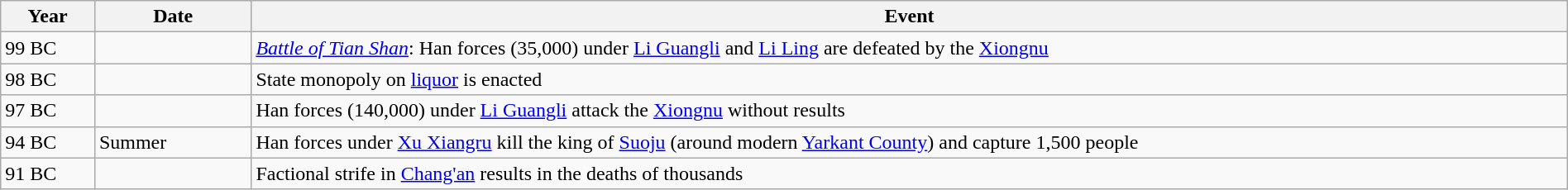<table class="wikitable" style="width:100%;">
<tr>
<th style="width:6%">Year</th>
<th style="width:10%">Date</th>
<th>Event</th>
</tr>
<tr>
<td>99 BC</td>
<td></td>
<td><em><a href='#'>Battle of Tian Shan</a></em>: Han forces (35,000) under <a href='#'>Li Guangli</a> and <a href='#'>Li Ling</a> are defeated by the <a href='#'>Xiongnu</a></td>
</tr>
<tr>
<td>98 BC</td>
<td></td>
<td>State monopoly on <a href='#'>liquor</a> is enacted</td>
</tr>
<tr>
<td>97 BC</td>
<td></td>
<td>Han forces (140,000) under <a href='#'>Li Guangli</a> attack the <a href='#'>Xiongnu</a> without results</td>
</tr>
<tr>
<td>94 BC</td>
<td>Summer</td>
<td>Han forces under <a href='#'>Xu Xiangru</a> kill the king of <a href='#'>Suoju</a> (around modern <a href='#'>Yarkant County</a>) and capture 1,500 people</td>
</tr>
<tr>
<td>91 BC</td>
<td></td>
<td>Factional strife in <a href='#'>Chang'an</a> results in the deaths of thousands</td>
</tr>
</table>
